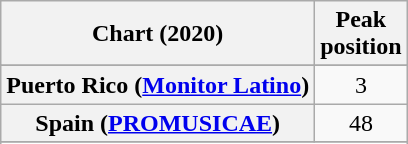<table class="wikitable sortable plainrowheaders" style="text-align:center">
<tr>
<th scope="col">Chart (2020)</th>
<th scope="col">Peak<br>position</th>
</tr>
<tr>
</tr>
<tr>
<th scope="row">Puerto Rico (<a href='#'>Monitor Latino</a>)</th>
<td>3</td>
</tr>
<tr>
<th scope="row">Spain (<a href='#'>PROMUSICAE</a>)</th>
<td>48</td>
</tr>
<tr>
</tr>
<tr>
</tr>
<tr>
</tr>
<tr>
</tr>
</table>
